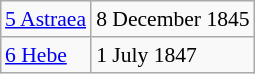<table class="wikitable" align="left" style="margin-left: 0.8em; margin-top: 0; font-size: 0.9em;">
<tr>
<td><a href='#'>5 Astraea</a></td>
<td>8 December 1845</td>
</tr>
<tr>
<td><a href='#'>6 Hebe</a></td>
<td>1 July 1847</td>
</tr>
</table>
